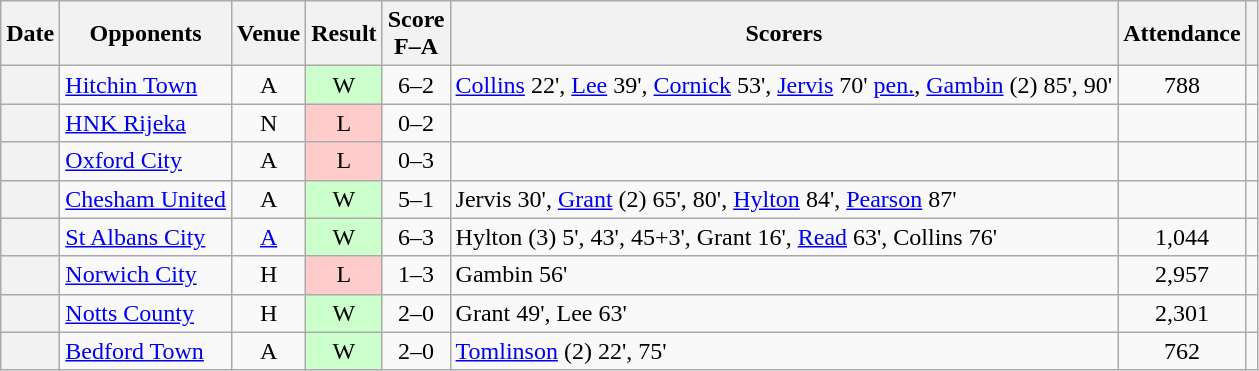<table class="wikitable plainrowheaders sortable" style=text-align:center>
<tr>
<th scope=col>Date</th>
<th scope=col>Opponents</th>
<th scope=col>Venue</th>
<th scope=col>Result</th>
<th scope=col>Score<br>F–A</th>
<th scope=col class=unsortable>Scorers</th>
<th scope=col>Attendance</th>
<th scope=col class=unsortable></th>
</tr>
<tr>
<th scope=row></th>
<td align=left><a href='#'>Hitchin Town</a></td>
<td>A</td>
<td style=background-color:#CCFFCC>W</td>
<td>6–2</td>
<td align=left><a href='#'>Collins</a> 22', <a href='#'>Lee</a> 39', <a href='#'>Cornick</a> 53', <a href='#'>Jervis</a> 70' <a href='#'>pen.</a>, <a href='#'>Gambin</a> (2) 85', 90'</td>
<td>788</td>
<td></td>
</tr>
<tr>
<th scope=row></th>
<td align=left><a href='#'>HNK Rijeka</a></td>
<td>N</td>
<td style=background-color:#FFCCCC>L</td>
<td>0–2</td>
<td align=left></td>
<td></td>
<td></td>
</tr>
<tr>
<th scope=row></th>
<td align=left><a href='#'>Oxford City</a></td>
<td>A</td>
<td style=background-color:#FFCCCC>L</td>
<td>0–3</td>
<td align=left></td>
<td></td>
<td></td>
</tr>
<tr>
<th scope=row></th>
<td align=left><a href='#'>Chesham United</a></td>
<td>A</td>
<td style=background-color:#CCFFCC>W</td>
<td>5–1</td>
<td align=left>Jervis 30', <a href='#'>Grant</a> (2) 65', 80', <a href='#'>Hylton</a> 84', <a href='#'>Pearson</a> 87'</td>
<td></td>
<td></td>
</tr>
<tr>
<th scope=row></th>
<td align=left><a href='#'>St Albans City</a></td>
<td><a href='#'>A</a></td>
<td style=background-color:#CCFFCC>W</td>
<td>6–3</td>
<td align=left>Hylton (3) 5', 43', 45+3', Grant 16', <a href='#'>Read</a> 63', Collins 76'</td>
<td>1,044</td>
<td></td>
</tr>
<tr>
<th scope=row></th>
<td align=left><a href='#'>Norwich City</a></td>
<td>H</td>
<td style=background-color:#FFCCCC>L</td>
<td>1–3</td>
<td align=left>Gambin 56'</td>
<td>2,957</td>
<td></td>
</tr>
<tr>
<th scope=row></th>
<td align=left><a href='#'>Notts County</a></td>
<td>H</td>
<td style=background-color:#CCFFCC>W</td>
<td>2–0</td>
<td align=left>Grant 49', Lee 63'</td>
<td>2,301</td>
<td></td>
</tr>
<tr>
<th scope=row></th>
<td align=left><a href='#'>Bedford Town</a></td>
<td>A</td>
<td style=background-color:#CCFFCC>W</td>
<td>2–0</td>
<td align=left><a href='#'>Tomlinson</a> (2) 22', 75'</td>
<td>762</td>
<td></td>
</tr>
</table>
